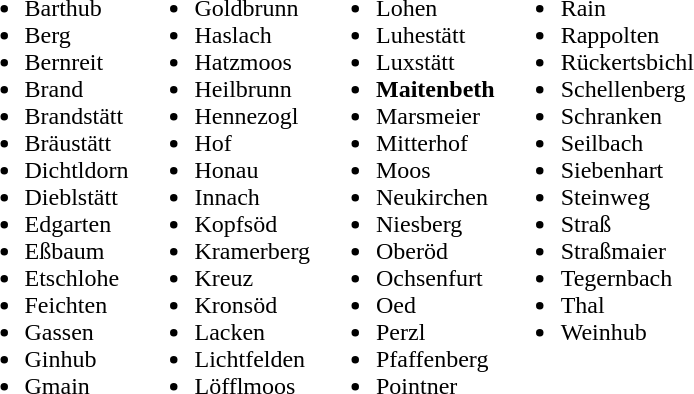<table>
<tr>
<td valign="top"><br><ul><li>Barthub</li><li>Berg</li><li>Bernreit</li><li>Brand</li><li>Brandstätt</li><li>Bräustätt</li><li>Dichtldorn</li><li>Dieblstätt</li><li>Edgarten</li><li>Eßbaum</li><li>Etschlohe</li><li>Feichten</li><li>Gassen</li><li>Ginhub</li><li>Gmain</li></ul></td>
<td valign="top"><br><ul><li>Goldbrunn</li><li>Haslach</li><li>Hatzmoos</li><li>Heilbrunn</li><li>Hennezogl</li><li>Hof</li><li>Honau</li><li>Innach</li><li>Kopfsöd</li><li>Kramerberg</li><li>Kreuz</li><li>Kronsöd</li><li>Lacken</li><li>Lichtfelden</li><li>Löfflmoos</li></ul></td>
<td valign="top"><br><ul><li>Lohen</li><li>Luhestätt</li><li>Luxstätt</li><li><strong>Maitenbeth</strong></li><li>Marsmeier</li><li>Mitterhof</li><li>Moos</li><li>Neukirchen</li><li>Niesberg</li><li>Oberöd</li><li>Ochsenfurt</li><li>Oed</li><li>Perzl</li><li>Pfaffenberg</li><li>Pointner</li></ul></td>
<td valign="top"><br><ul><li>Rain</li><li>Rappolten</li><li>Rückertsbichl</li><li>Schellenberg</li><li>Schranken</li><li>Seilbach</li><li>Siebenhart</li><li>Steinweg</li><li>Straß</li><li>Straßmaier</li><li>Tegernbach</li><li>Thal</li><li>Weinhub</li></ul></td>
</tr>
</table>
